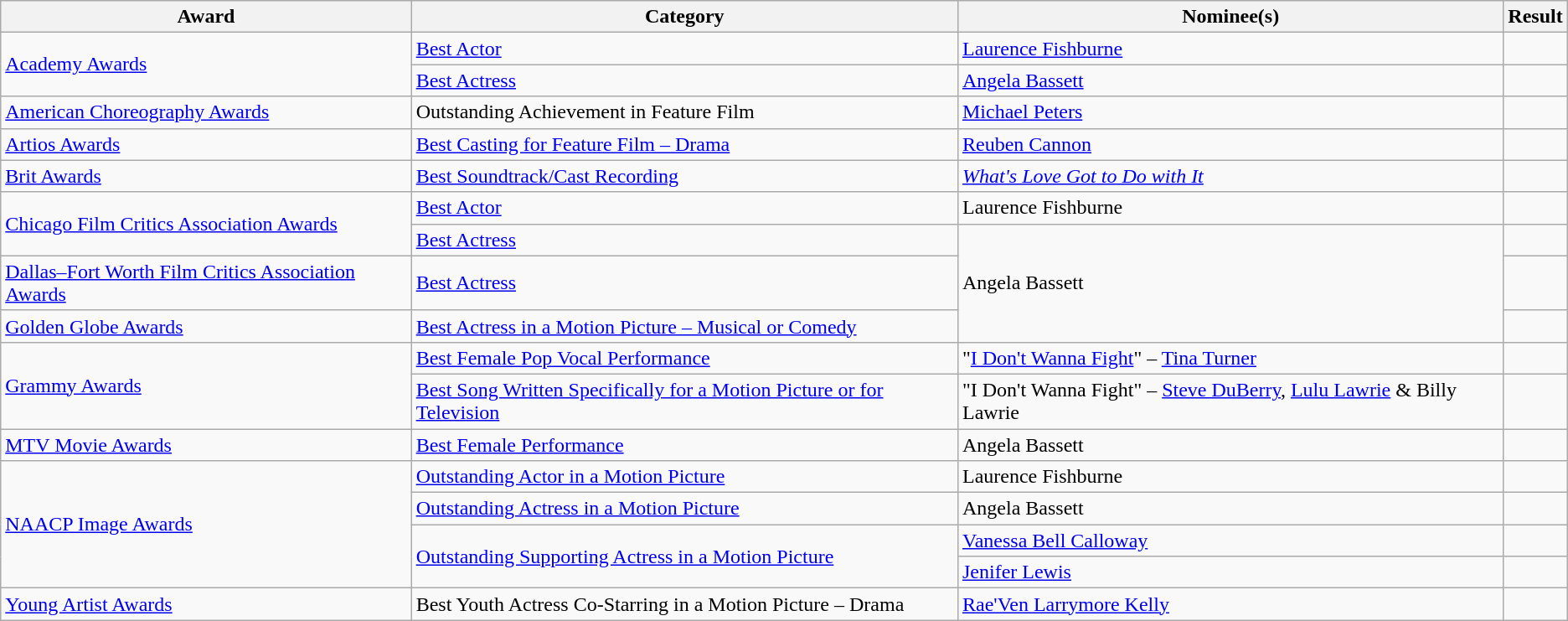<table class="wikitable plainrowheaders">
<tr>
<th>Award</th>
<th>Category</th>
<th>Nominee(s)</th>
<th>Result</th>
</tr>
<tr>
<td rowspan="2"><a href='#'>Academy Awards</a></td>
<td><a href='#'>Best Actor</a></td>
<td><a href='#'>Laurence Fishburne</a></td>
<td></td>
</tr>
<tr>
<td><a href='#'>Best Actress</a></td>
<td><a href='#'>Angela Bassett</a></td>
<td></td>
</tr>
<tr>
<td><a href='#'>American Choreography Awards</a></td>
<td>Outstanding Achievement in Feature Film</td>
<td><a href='#'>Michael Peters</a></td>
<td></td>
</tr>
<tr>
<td><a href='#'>Artios Awards</a></td>
<td><a href='#'>Best Casting for Feature Film – Drama</a></td>
<td><a href='#'>Reuben Cannon</a></td>
<td></td>
</tr>
<tr>
<td><a href='#'>Brit Awards</a></td>
<td><a href='#'>Best Soundtrack/Cast Recording</a></td>
<td><em><a href='#'>What's Love Got to Do with It</a></em></td>
<td></td>
</tr>
<tr>
<td rowspan="2"><a href='#'>Chicago Film Critics Association Awards</a></td>
<td><a href='#'>Best Actor</a></td>
<td>Laurence Fishburne</td>
<td></td>
</tr>
<tr>
<td><a href='#'>Best Actress</a></td>
<td rowspan="3">Angela Bassett</td>
<td></td>
</tr>
<tr>
<td><a href='#'>Dallas–Fort Worth Film Critics Association Awards</a></td>
<td><a href='#'>Best Actress</a></td>
<td></td>
</tr>
<tr>
<td><a href='#'>Golden Globe Awards</a></td>
<td><a href='#'>Best Actress in a Motion Picture – Musical or Comedy</a></td>
<td></td>
</tr>
<tr>
<td rowspan="2"><a href='#'>Grammy Awards</a></td>
<td><a href='#'>Best Female Pop Vocal Performance</a></td>
<td>"<a href='#'>I Don't Wanna Fight</a>" – <a href='#'>Tina Turner</a></td>
<td></td>
</tr>
<tr>
<td><a href='#'>Best Song Written Specifically for a Motion Picture or for Television</a></td>
<td>"I Don't Wanna Fight" – <a href='#'>Steve DuBerry</a>, <a href='#'>Lulu Lawrie</a> & Billy Lawrie </td>
<td></td>
</tr>
<tr>
<td><a href='#'>MTV Movie Awards</a></td>
<td><a href='#'>Best Female Performance</a></td>
<td>Angela Bassett</td>
<td></td>
</tr>
<tr>
<td rowspan="4"><a href='#'>NAACP Image Awards</a></td>
<td><a href='#'>Outstanding Actor in a Motion Picture</a></td>
<td>Laurence Fishburne</td>
<td></td>
</tr>
<tr>
<td><a href='#'>Outstanding Actress in a Motion Picture</a></td>
<td>Angela Bassett</td>
<td></td>
</tr>
<tr>
<td rowspan="2"><a href='#'>Outstanding Supporting Actress in a Motion Picture</a></td>
<td><a href='#'>Vanessa Bell Calloway</a></td>
<td></td>
</tr>
<tr>
<td><a href='#'>Jenifer Lewis</a></td>
<td></td>
</tr>
<tr>
<td><a href='#'>Young Artist Awards</a></td>
<td>Best Youth Actress Co-Starring in a Motion Picture – Drama</td>
<td><a href='#'>Rae'Ven Larrymore Kelly</a></td>
<td></td>
</tr>
</table>
